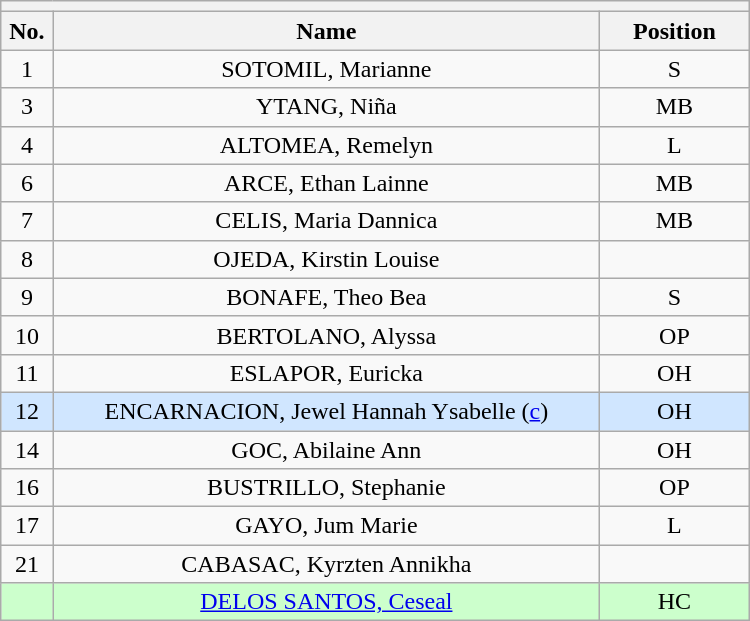<table class="wikitable mw-collapsible mw-collapsed" style="text-align:center; width:500px; border:none">
<tr>
<th style="text-align:center" colspan="3"></th>
</tr>
<tr>
<th style="width:7%">No.</th>
<th>Name</th>
<th style="width:20%">Position</th>
</tr>
<tr>
<td>1</td>
<td>SOTOMIL, Marianne</td>
<td>S</td>
</tr>
<tr>
<td>3</td>
<td>YTANG, Niña</td>
<td>MB</td>
</tr>
<tr>
<td>4</td>
<td>ALTOMEA, Remelyn</td>
<td>L</td>
</tr>
<tr>
<td>6</td>
<td>ARCE, Ethan Lainne</td>
<td>MB</td>
</tr>
<tr>
<td>7</td>
<td>CELIS, Maria Dannica</td>
<td>MB</td>
</tr>
<tr>
<td>8</td>
<td>OJEDA, Kirstin Louise</td>
<td></td>
</tr>
<tr>
<td>9</td>
<td>BONAFE, Theo Bea</td>
<td>S</td>
</tr>
<tr>
<td>10</td>
<td>BERTOLANO, Alyssa</td>
<td>OP</td>
</tr>
<tr>
<td>11</td>
<td>ESLAPOR, Euricka</td>
<td>OH</td>
</tr>
<tr bgcolor=#D0E6FF>
<td>12</td>
<td>ENCARNACION, Jewel Hannah Ysabelle (<a href='#'>c</a>)</td>
<td>OH</td>
</tr>
<tr>
<td>14</td>
<td>GOC, Abilaine Ann</td>
<td>OH</td>
</tr>
<tr>
<td>16</td>
<td>BUSTRILLO, Stephanie</td>
<td>OP</td>
</tr>
<tr>
<td>17</td>
<td>GAYO, Jum Marie</td>
<td>L</td>
</tr>
<tr>
<td>21</td>
<td>CABASAC, Kyrzten Annikha</td>
<td></td>
</tr>
<tr bgcolor=#CCFFCC>
<td></td>
<td><a href='#'>DELOS SANTOS, Ceseal</a></td>
<td>HC</td>
</tr>
</table>
